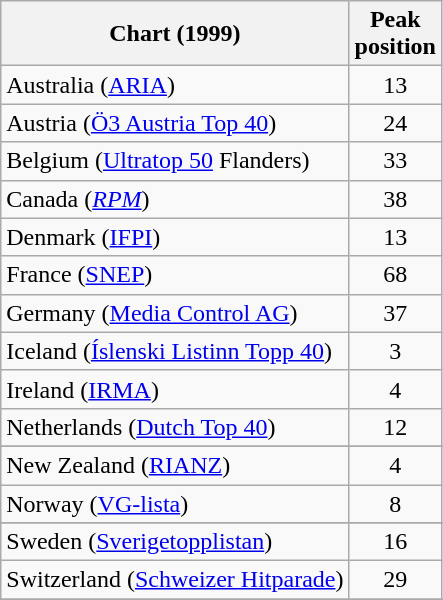<table class="wikitable sortable">
<tr>
<th>Chart (1999)</th>
<th>Peak<br>position</th>
</tr>
<tr>
<td align="left">Australia (<a href='#'>ARIA</a>)</td>
<td style="text-align:center;">13</td>
</tr>
<tr>
<td align="left">Austria (<a href='#'>Ö3 Austria Top 40</a>)</td>
<td style="text-align:center;">24</td>
</tr>
<tr>
<td align="left">Belgium (<a href='#'>Ultratop 50</a> Flanders)</td>
<td style="text-align:center;">33</td>
</tr>
<tr>
<td align="left">Canada (<a href='#'><em>RPM</em></a>)</td>
<td style="text-align:center;">38</td>
</tr>
<tr>
<td align="left">Denmark (<a href='#'>IFPI</a>)</td>
<td style="text-align:center;">13</td>
</tr>
<tr>
<td align="left">France (<a href='#'>SNEP</a>)</td>
<td style="text-align:center;">68</td>
</tr>
<tr>
<td align="left">Germany (<a href='#'>Media Control AG</a>)</td>
<td style="text-align:center;">37</td>
</tr>
<tr>
<td align="left">Iceland (<a href='#'>Íslenski Listinn Topp 40</a>)</td>
<td style="text-align:center;">3</td>
</tr>
<tr>
<td align="left">Ireland (<a href='#'>IRMA</a>)</td>
<td style="text-align:center;">4</td>
</tr>
<tr>
<td align="left">Netherlands (<a href='#'>Dutch Top 40</a>)</td>
<td style="text-align:center;">12</td>
</tr>
<tr>
</tr>
<tr>
<td align="left">New Zealand (<a href='#'>RIANZ</a>)</td>
<td style="text-align:center;">4</td>
</tr>
<tr>
<td align="left">Norway (<a href='#'>VG-lista</a>)</td>
<td style="text-align:center;">8</td>
</tr>
<tr>
</tr>
<tr>
<td align="left">Sweden (<a href='#'>Sverigetopplistan</a>)</td>
<td style="text-align:center;">16</td>
</tr>
<tr>
<td align="left">Switzerland (<a href='#'>Schweizer Hitparade</a>)</td>
<td style="text-align:center;">29</td>
</tr>
<tr>
</tr>
<tr>
</tr>
<tr>
</tr>
<tr>
</tr>
<tr>
</tr>
<tr>
</tr>
<tr>
</tr>
<tr>
</tr>
</table>
